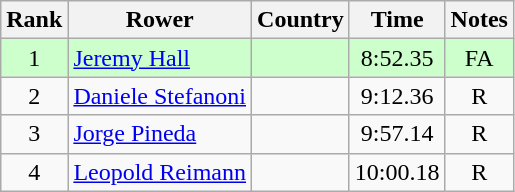<table class="wikitable" style="text-align:center">
<tr>
<th>Rank</th>
<th>Rower</th>
<th>Country</th>
<th>Time</th>
<th>Notes</th>
</tr>
<tr bgcolor=ccffcc>
<td>1</td>
<td align="left"><a href='#'>Jeremy Hall</a></td>
<td align="left"></td>
<td>8:52.35</td>
<td>FA</td>
</tr>
<tr>
<td>2</td>
<td align="left"><a href='#'>Daniele Stefanoni</a></td>
<td align="left"></td>
<td>9:12.36</td>
<td>R</td>
</tr>
<tr>
<td>3</td>
<td align="left"><a href='#'>Jorge Pineda</a></td>
<td align="left"></td>
<td>9:57.14</td>
<td>R</td>
</tr>
<tr>
<td>4</td>
<td align="left"><a href='#'>Leopold Reimann</a></td>
<td align="left"></td>
<td>10:00.18</td>
<td>R</td>
</tr>
</table>
